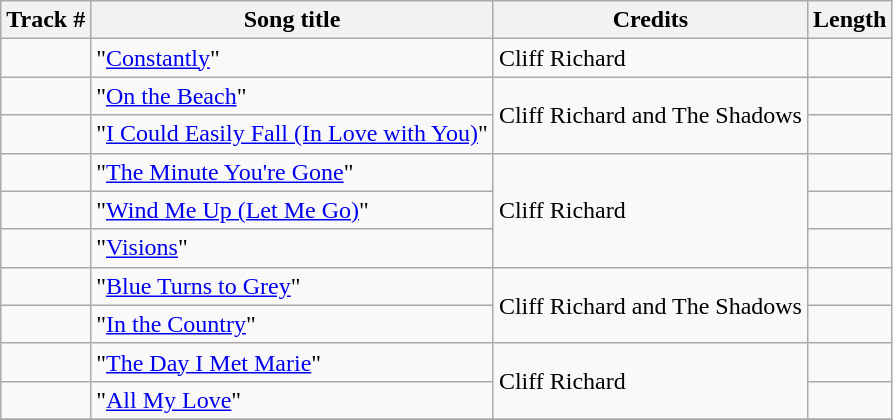<table class="wikitable">
<tr>
<th>Track #</th>
<th>Song title</th>
<th>Credits</th>
<th>Length</th>
</tr>
<tr>
<td></td>
<td>"<a href='#'>Constantly</a>"</td>
<td rowspan="1">Cliff Richard</td>
<td></td>
</tr>
<tr>
<td></td>
<td>"<a href='#'>On the Beach</a>"</td>
<td rowspan="2">Cliff Richard and The Shadows</td>
<td></td>
</tr>
<tr>
<td></td>
<td>"<a href='#'>I Could Easily Fall (In Love with You)</a>"</td>
<td></td>
</tr>
<tr>
<td></td>
<td>"<a href='#'>The Minute You're Gone</a>"</td>
<td rowspan=3>Cliff Richard</td>
<td></td>
</tr>
<tr>
<td></td>
<td>"<a href='#'>Wind Me Up (Let Me Go)</a>"</td>
<td></td>
</tr>
<tr>
<td></td>
<td>"<a href='#'>Visions</a>"</td>
<td></td>
</tr>
<tr>
<td></td>
<td>"<a href='#'>Blue Turns to Grey</a>"</td>
<td rowspan=2>Cliff Richard and The Shadows</td>
<td></td>
</tr>
<tr>
<td></td>
<td>"<a href='#'>In the Country</a>"</td>
<td></td>
</tr>
<tr>
<td></td>
<td>"<a href='#'>The Day I Met Marie</a>"</td>
<td rowspan=2>Cliff Richard</td>
<td></td>
</tr>
<tr>
<td></td>
<td>"<a href='#'>All My Love</a>"</td>
<td></td>
</tr>
<tr>
</tr>
</table>
